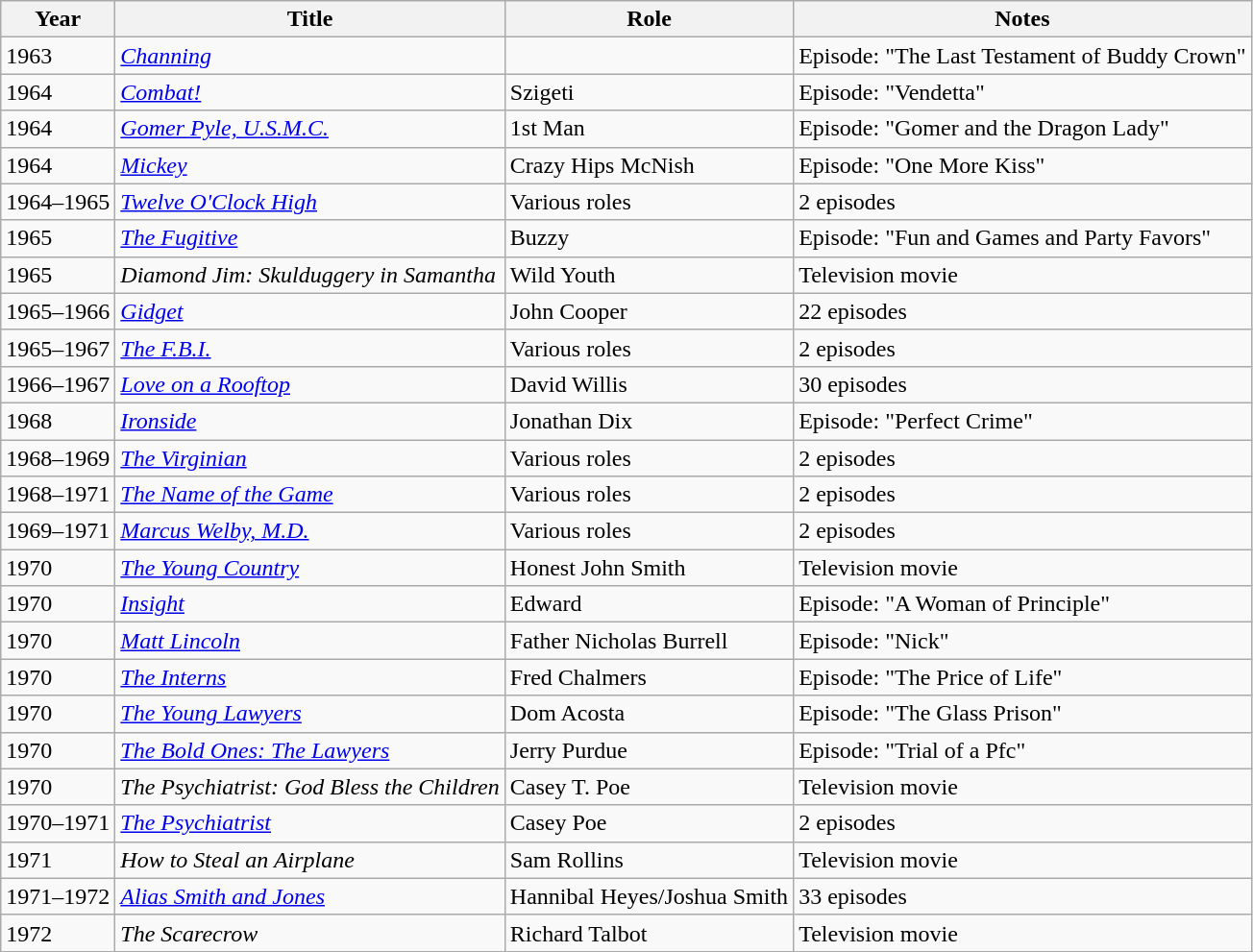<table class="wikitable sortable">
<tr>
<th>Year</th>
<th>Title</th>
<th>Role</th>
<th class="unsortable">Notes</th>
</tr>
<tr>
<td>1963</td>
<td><em><a href='#'>Channing</a></em></td>
<td></td>
<td>Episode: "The Last Testament of Buddy Crown"</td>
</tr>
<tr>
<td>1964</td>
<td><em><a href='#'>Combat!</a></em></td>
<td>Szigeti</td>
<td>Episode: "Vendetta"</td>
</tr>
<tr>
<td>1964</td>
<td><em><a href='#'>Gomer Pyle, U.S.M.C.</a></em></td>
<td>1st Man</td>
<td>Episode: "Gomer and the Dragon Lady"</td>
</tr>
<tr>
<td>1964</td>
<td><em><a href='#'>Mickey</a></em></td>
<td>Crazy Hips McNish</td>
<td>Episode: "One More Kiss"</td>
</tr>
<tr>
<td>1964–1965</td>
<td><em><a href='#'>Twelve O'Clock High</a></em></td>
<td>Various roles</td>
<td>2 episodes</td>
</tr>
<tr>
<td>1965</td>
<td><em><a href='#'>The Fugitive</a></em></td>
<td>Buzzy</td>
<td>Episode: "Fun and Games and Party Favors"</td>
</tr>
<tr>
<td>1965</td>
<td><em>Diamond Jim: Skulduggery in Samantha</em></td>
<td>Wild Youth</td>
<td>Television movie</td>
</tr>
<tr>
<td>1965–1966</td>
<td><em><a href='#'>Gidget</a></em></td>
<td>John Cooper</td>
<td>22 episodes</td>
</tr>
<tr>
<td>1965–1967</td>
<td><em><a href='#'>The F.B.I.</a></em></td>
<td>Various roles</td>
<td>2 episodes</td>
</tr>
<tr>
<td>1966–1967</td>
<td><em><a href='#'>Love on a Rooftop</a></em></td>
<td>David Willis</td>
<td>30 episodes</td>
</tr>
<tr>
<td>1968</td>
<td><em><a href='#'>Ironside</a></em></td>
<td>Jonathan Dix</td>
<td>Episode: "Perfect Crime"</td>
</tr>
<tr>
<td>1968–1969</td>
<td><em><a href='#'>The Virginian</a></em></td>
<td>Various roles</td>
<td>2 episodes</td>
</tr>
<tr>
<td>1968–1971</td>
<td><em><a href='#'>The Name of the Game</a></em></td>
<td>Various roles</td>
<td>2 episodes</td>
</tr>
<tr>
<td>1969–1971</td>
<td><em><a href='#'>Marcus Welby, M.D.</a></em></td>
<td>Various roles</td>
<td>2 episodes</td>
</tr>
<tr>
<td>1970</td>
<td><em><a href='#'>The Young Country</a></em></td>
<td>Honest John Smith</td>
<td>Television movie</td>
</tr>
<tr>
<td>1970</td>
<td><em><a href='#'>Insight</a></em></td>
<td>Edward</td>
<td>Episode: "A Woman of Principle"</td>
</tr>
<tr>
<td>1970</td>
<td><em><a href='#'>Matt Lincoln</a></em></td>
<td>Father Nicholas Burrell</td>
<td>Episode: "Nick"</td>
</tr>
<tr>
<td>1970</td>
<td><em><a href='#'>The Interns</a></em></td>
<td>Fred Chalmers</td>
<td>Episode: "The Price of Life"</td>
</tr>
<tr>
<td>1970</td>
<td><em><a href='#'>The Young Lawyers</a></em></td>
<td>Dom Acosta</td>
<td>Episode: "The Glass Prison"</td>
</tr>
<tr>
<td>1970</td>
<td><em><a href='#'>The Bold Ones: The Lawyers</a></em></td>
<td>Jerry Purdue</td>
<td>Episode: "Trial of a Pfc"</td>
</tr>
<tr>
<td>1970</td>
<td><em>The Psychiatrist: God Bless the Children</em></td>
<td>Casey T. Poe</td>
<td>Television movie</td>
</tr>
<tr>
<td>1970–1971</td>
<td><em><a href='#'>The Psychiatrist</a></em></td>
<td>Casey Poe</td>
<td>2 episodes</td>
</tr>
<tr>
<td>1971</td>
<td><em>How to Steal an Airplane</em></td>
<td>Sam Rollins</td>
<td>Television movie</td>
</tr>
<tr>
<td>1971–1972</td>
<td><em><a href='#'>Alias Smith and Jones</a></em></td>
<td>Hannibal Heyes/Joshua Smith</td>
<td>33 episodes</td>
</tr>
<tr>
<td>1972</td>
<td><em>The Scarecrow</em></td>
<td>Richard Talbot</td>
<td>Television movie</td>
</tr>
</table>
